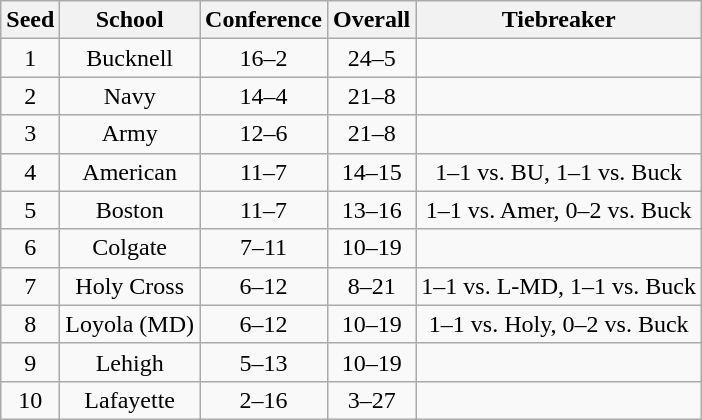<table class="wikitable" style="text-align:center">
<tr>
<th>Seed</th>
<th>School</th>
<th>Conference</th>
<th>Overall</th>
<th>Tiebreaker</th>
</tr>
<tr>
<td>1</td>
<td>Bucknell</td>
<td>16–2</td>
<td>24–5</td>
<td></td>
</tr>
<tr>
<td>2</td>
<td>Navy</td>
<td>14–4</td>
<td>21–8</td>
<td></td>
</tr>
<tr>
<td>3</td>
<td>Army</td>
<td>12–6</td>
<td>21–8</td>
<td></td>
</tr>
<tr>
<td>4</td>
<td>American</td>
<td>11–7</td>
<td>14–15</td>
<td>1–1 vs. BU, 1–1 vs. Buck</td>
</tr>
<tr>
<td>5</td>
<td>Boston</td>
<td>11–7</td>
<td>13–16</td>
<td>1–1 vs. Amer, 0–2 vs. Buck</td>
</tr>
<tr>
<td>6</td>
<td>Colgate</td>
<td>7–11</td>
<td>10–19</td>
<td></td>
</tr>
<tr>
<td>7</td>
<td>Holy Cross</td>
<td>6–12</td>
<td>8–21</td>
<td>1–1 vs. L-MD, 1–1 vs. Buck</td>
</tr>
<tr>
<td>8</td>
<td>Loyola (MD)</td>
<td>6–12</td>
<td>10–19</td>
<td>1–1 vs. Holy, 0–2 vs. Buck</td>
</tr>
<tr>
<td>9</td>
<td>Lehigh</td>
<td>5–13</td>
<td>10–19</td>
<td></td>
</tr>
<tr>
<td>10</td>
<td>Lafayette</td>
<td>2–16</td>
<td>3–27</td>
<td></td>
</tr>
</table>
